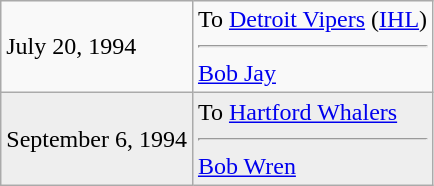<table class="wikitable">
<tr>
<td>July 20, 1994</td>
<td valign="top">To <a href='#'>Detroit Vipers</a> (<a href='#'>IHL</a>)<hr><a href='#'>Bob Jay</a></td>
</tr>
<tr style="background:#eee;">
<td>September 6, 1994</td>
<td valign="top">To <a href='#'>Hartford Whalers</a><hr><a href='#'>Bob Wren</a></td>
</tr>
</table>
